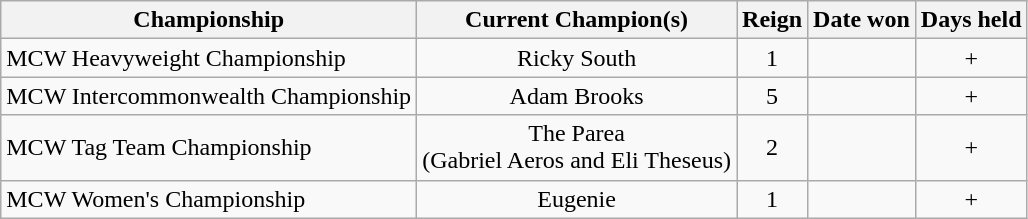<table class="wikitable" style="text-align: center">
<tr>
<th>Championship</th>
<th>Current Champion(s)</th>
<th>Reign</th>
<th>Date won</th>
<th>Days held</th>
</tr>
<tr>
<td align="left">MCW Heavyweight Championship</td>
<td>Ricky South</td>
<td>1</td>
<td></td>
<td>+</td>
</tr>
<tr>
<td align="left">MCW Intercommonwealth Championship</td>
<td>Adam Brooks</td>
<td>5</td>
<td></td>
<td>+</td>
</tr>
<tr>
<td align="left">MCW Tag Team Championship</td>
<td>The Parea<br>(Gabriel Aeros and Eli Theseus)</td>
<td>2</td>
<td></td>
<td>+</td>
</tr>
<tr>
<td align="left">MCW Women's Championship</td>
<td>Eugenie</td>
<td>1</td>
<td></td>
<td>+</td>
</tr>
</table>
